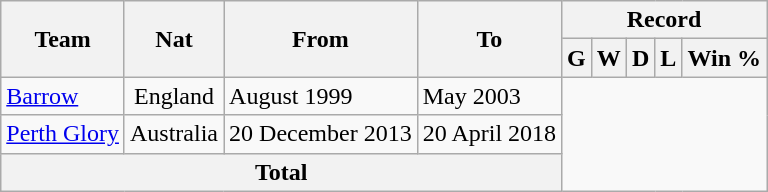<table class="wikitable" style="text-align: center">
<tr>
<th rowspan="2">Team</th>
<th rowspan="2">Nat</th>
<th rowspan="2">From</th>
<th rowspan="2">To</th>
<th colspan="5">Record</th>
</tr>
<tr>
<th>G</th>
<th>W</th>
<th>D</th>
<th>L</th>
<th>Win %</th>
</tr>
<tr>
<td align=left><a href='#'>Barrow</a></td>
<td>England</td>
<td align=left>August 1999</td>
<td align=left>May 2003<br></td>
</tr>
<tr>
<td align=left><a href='#'>Perth Glory</a></td>
<td>Australia</td>
<td align=left>20 December 2013</td>
<td align=left>20 April 2018<br></td>
</tr>
<tr>
<th colspan="4">Total<br></th>
</tr>
</table>
